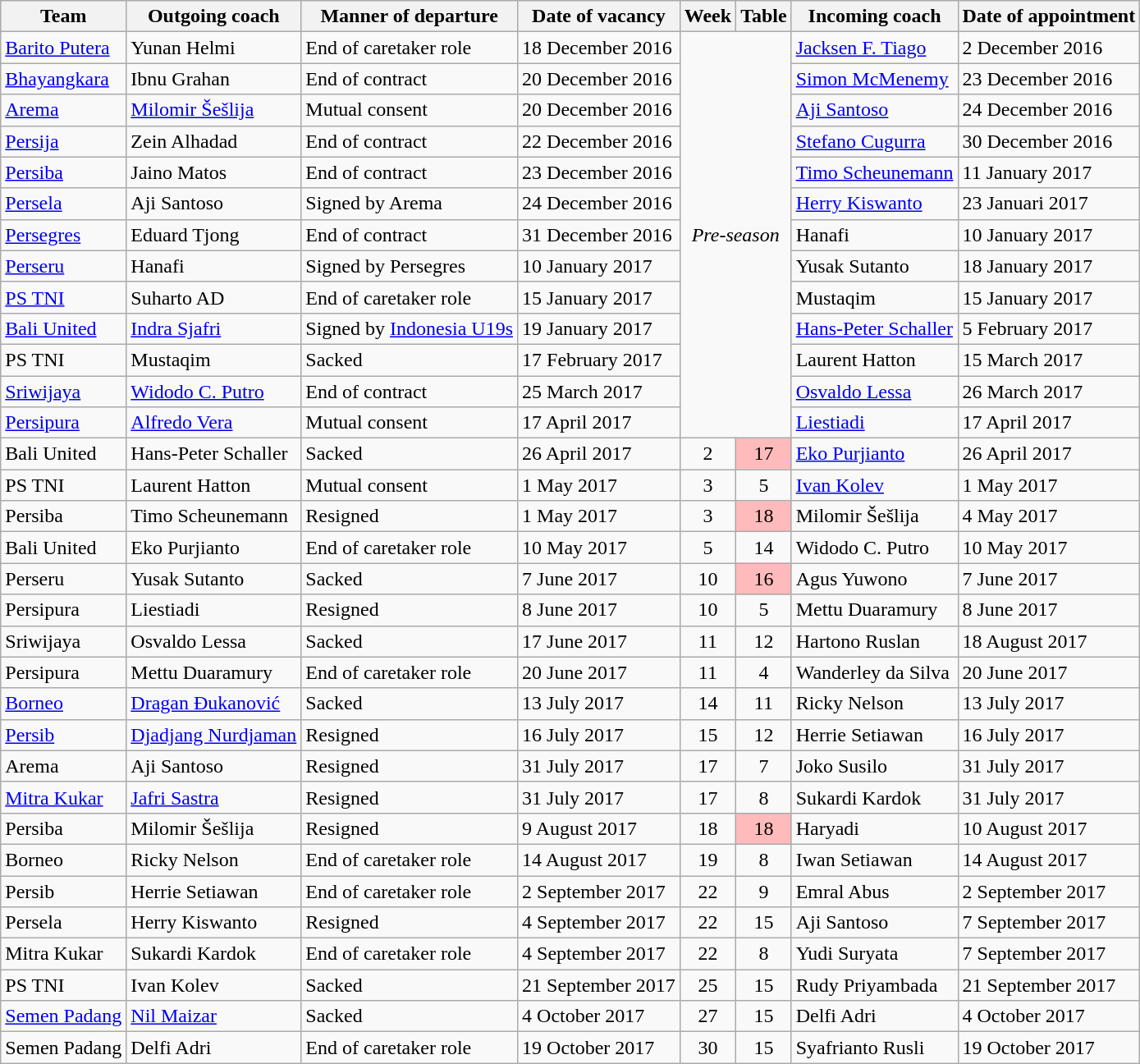<table class="wikitable sortable" style="font-size: 100%;">
<tr>
<th>Team</th>
<th>Outgoing coach</th>
<th>Manner of departure</th>
<th>Date of vacancy</th>
<th>Week</th>
<th>Table</th>
<th>Incoming coach</th>
<th>Date of appointment</th>
</tr>
<tr>
<td><a href='#'>Barito Putera</a></td>
<td> Yunan Helmi</td>
<td>End of caretaker role</td>
<td>18 December 2016</td>
<td rowspan=13 colspan=2 style="text-align: center;"><em>Pre-season</em></td>
<td> <a href='#'>Jacksen F. Tiago</a></td>
<td>2 December 2016</td>
</tr>
<tr>
<td><a href='#'>Bhayangkara</a></td>
<td> Ibnu Grahan</td>
<td>End of contract</td>
<td>20 December 2016</td>
<td> <a href='#'>Simon McMenemy</a></td>
<td>23 December 2016</td>
</tr>
<tr>
<td><a href='#'>Arema</a></td>
<td> <a href='#'>Milomir Šešlija</a></td>
<td>Mutual consent</td>
<td>20 December 2016</td>
<td> <a href='#'>Aji Santoso</a></td>
<td>24 December 2016</td>
</tr>
<tr>
<td><a href='#'>Persija</a></td>
<td> Zein Alhadad</td>
<td>End of contract</td>
<td>22 December 2016</td>
<td> <a href='#'>Stefano Cugurra</a></td>
<td>30 December 2016</td>
</tr>
<tr>
<td><a href='#'>Persiba</a></td>
<td> Jaino Matos</td>
<td>End of contract</td>
<td>23 December 2016</td>
<td> <a href='#'>Timo Scheunemann</a></td>
<td>11 January 2017</td>
</tr>
<tr>
<td><a href='#'>Persela</a></td>
<td> Aji Santoso</td>
<td>Signed by Arema</td>
<td>24 December 2016</td>
<td> <a href='#'>Herry Kiswanto</a></td>
<td>23 Januari 2017</td>
</tr>
<tr>
<td><a href='#'>Persegres</a></td>
<td> Eduard Tjong</td>
<td>End of contract</td>
<td>31 December 2016</td>
<td> Hanafi</td>
<td>10 January 2017</td>
</tr>
<tr>
<td><a href='#'>Perseru</a></td>
<td> Hanafi</td>
<td>Signed by Persegres</td>
<td>10 January 2017</td>
<td> Yusak Sutanto</td>
<td>18 January 2017</td>
</tr>
<tr>
<td><a href='#'>PS TNI</a></td>
<td> Suharto AD</td>
<td>End of caretaker role</td>
<td>15 January 2017</td>
<td> Mustaqim</td>
<td>15 January 2017</td>
</tr>
<tr>
<td><a href='#'>Bali United</a></td>
<td> <a href='#'>Indra Sjafri</a></td>
<td>Signed by <a href='#'>Indonesia U19s</a></td>
<td>19 January 2017</td>
<td> <a href='#'>Hans-Peter Schaller</a></td>
<td>5 February 2017</td>
</tr>
<tr>
<td>PS TNI</td>
<td> Mustaqim</td>
<td>Sacked</td>
<td>17 February 2017</td>
<td> Laurent Hatton</td>
<td>15 March 2017</td>
</tr>
<tr>
<td><a href='#'>Sriwijaya</a></td>
<td> <a href='#'>Widodo C. Putro</a></td>
<td>End of contract</td>
<td>25 March 2017</td>
<td> <a href='#'>Osvaldo Lessa</a></td>
<td>26 March 2017</td>
</tr>
<tr>
<td><a href='#'>Persipura</a></td>
<td> <a href='#'>Alfredo Vera</a></td>
<td>Mutual consent</td>
<td>17 April 2017</td>
<td> <a href='#'>Liestiadi</a></td>
<td>17 April 2017</td>
</tr>
<tr>
<td>Bali United</td>
<td> Hans-Peter Schaller</td>
<td>Sacked</td>
<td>26 April 2017</td>
<td style="text-align: center;">2</td>
<td style="background: #FFBBBB; text-align: center;">17</td>
<td> <a href='#'>Eko Purjianto</a></td>
<td>26 April 2017</td>
</tr>
<tr>
<td>PS TNI</td>
<td> Laurent Hatton</td>
<td>Mutual consent</td>
<td>1 May 2017</td>
<td style="text-align: center;">3</td>
<td style="text-align: center;">5</td>
<td> <a href='#'>Ivan Kolev</a></td>
<td>1 May 2017</td>
</tr>
<tr>
<td>Persiba</td>
<td> Timo Scheunemann</td>
<td>Resigned</td>
<td>1 May 2017</td>
<td style="text-align: center;">3</td>
<td style="background: #FFBBBB; text-align: center;">18</td>
<td> Milomir Šešlija</td>
<td>4 May 2017</td>
</tr>
<tr>
<td>Bali United</td>
<td> Eko Purjianto</td>
<td>End of caretaker role</td>
<td>10 May 2017</td>
<td style="text-align: center;">5</td>
<td style="text-align: center;">14</td>
<td> Widodo C. Putro</td>
<td>10 May 2017</td>
</tr>
<tr>
<td>Perseru</td>
<td> Yusak Sutanto</td>
<td>Sacked</td>
<td>7 June 2017</td>
<td style="text-align: center;">10</td>
<td style="background: #FFBBBB; text-align: center;">16</td>
<td> Agus Yuwono</td>
<td>7 June 2017</td>
</tr>
<tr>
<td>Persipura</td>
<td> Liestiadi</td>
<td>Resigned</td>
<td>8 June 2017</td>
<td style="text-align: center;">10</td>
<td style="text-align: center;">5</td>
<td> Mettu Duaramury</td>
<td>8 June 2017</td>
</tr>
<tr>
<td>Sriwijaya</td>
<td> Osvaldo Lessa</td>
<td>Sacked</td>
<td>17 June 2017</td>
<td style="text-align: center;">11</td>
<td style="text-align: center;">12</td>
<td> Hartono Ruslan</td>
<td>18 August 2017</td>
</tr>
<tr>
<td>Persipura</td>
<td> Mettu Duaramury</td>
<td>End of caretaker role</td>
<td>20 June 2017</td>
<td style="text-align: center;">11</td>
<td style="text-align: center;">4</td>
<td> Wanderley da Silva</td>
<td>20 June 2017</td>
</tr>
<tr>
<td><a href='#'>Borneo</a></td>
<td> <a href='#'>Dragan Đukanović</a></td>
<td>Sacked</td>
<td>13 July 2017</td>
<td style="text-align: center;">14</td>
<td style="text-align: center;">11</td>
<td> Ricky Nelson</td>
<td>13 July 2017</td>
</tr>
<tr>
<td><a href='#'>Persib</a></td>
<td> <a href='#'>Djadjang Nurdjaman</a></td>
<td>Resigned</td>
<td>16 July 2017</td>
<td style="text-align: center;">15</td>
<td style="text-align: center;">12</td>
<td> Herrie Setiawan</td>
<td>16 July 2017</td>
</tr>
<tr>
<td>Arema</td>
<td> Aji Santoso</td>
<td>Resigned</td>
<td>31 July 2017</td>
<td style="text-align: center;">17</td>
<td style="text-align: center;">7</td>
<td> Joko Susilo</td>
<td>31 July 2017</td>
</tr>
<tr>
<td><a href='#'>Mitra Kukar</a></td>
<td> <a href='#'>Jafri Sastra</a></td>
<td>Resigned</td>
<td>31 July 2017</td>
<td style="text-align: center;">17</td>
<td style="text-align: center;">8</td>
<td> Sukardi Kardok</td>
<td>31 July 2017</td>
</tr>
<tr>
<td>Persiba</td>
<td> Milomir Šešlija</td>
<td>Resigned</td>
<td>9 August 2017</td>
<td style="text-align: center;">18</td>
<td style="background: #FFBBBB; text-align: center;">18</td>
<td> Haryadi</td>
<td>10 August 2017</td>
</tr>
<tr>
<td>Borneo</td>
<td> Ricky Nelson</td>
<td>End of caretaker role</td>
<td>14 August 2017</td>
<td style="text-align: center;">19</td>
<td style="text-align: center;">8</td>
<td> Iwan Setiawan</td>
<td>14 August 2017</td>
</tr>
<tr>
<td>Persib</td>
<td> Herrie Setiawan</td>
<td>End of caretaker role</td>
<td>2 September 2017</td>
<td style="text-align: center;">22</td>
<td style="text-align: center;">9</td>
<td> Emral Abus</td>
<td>2 September 2017</td>
</tr>
<tr>
<td>Persela</td>
<td> Herry Kiswanto</td>
<td>Resigned</td>
<td>4 September 2017</td>
<td style="text-align: center;">22</td>
<td style="text-align: center;">15</td>
<td> Aji Santoso</td>
<td>7 September 2017</td>
</tr>
<tr>
<td>Mitra Kukar</td>
<td> Sukardi Kardok</td>
<td>End of caretaker role</td>
<td>4 September 2017</td>
<td style="text-align: center;">22</td>
<td style="text-align: center;">8</td>
<td> Yudi Suryata</td>
<td>7 September 2017</td>
</tr>
<tr>
<td>PS TNI</td>
<td> Ivan Kolev</td>
<td>Sacked</td>
<td>21 September 2017</td>
<td style="text-align: center;">25</td>
<td style="text-align: center;">15</td>
<td> Rudy Priyambada</td>
<td>21 September 2017</td>
</tr>
<tr>
<td><a href='#'>Semen Padang</a></td>
<td> <a href='#'>Nil Maizar</a></td>
<td>Sacked</td>
<td>4 October 2017</td>
<td style="text-align: center;">27</td>
<td style="text-align: center;">15</td>
<td> Delfi Adri</td>
<td>4 October 2017</td>
</tr>
<tr>
<td>Semen Padang</td>
<td> Delfi Adri</td>
<td>End of caretaker role</td>
<td>19 October 2017</td>
<td style="text-align: center;">30</td>
<td style="text-align: center;">15</td>
<td> Syafrianto Rusli</td>
<td>19 October 2017</td>
</tr>
</table>
